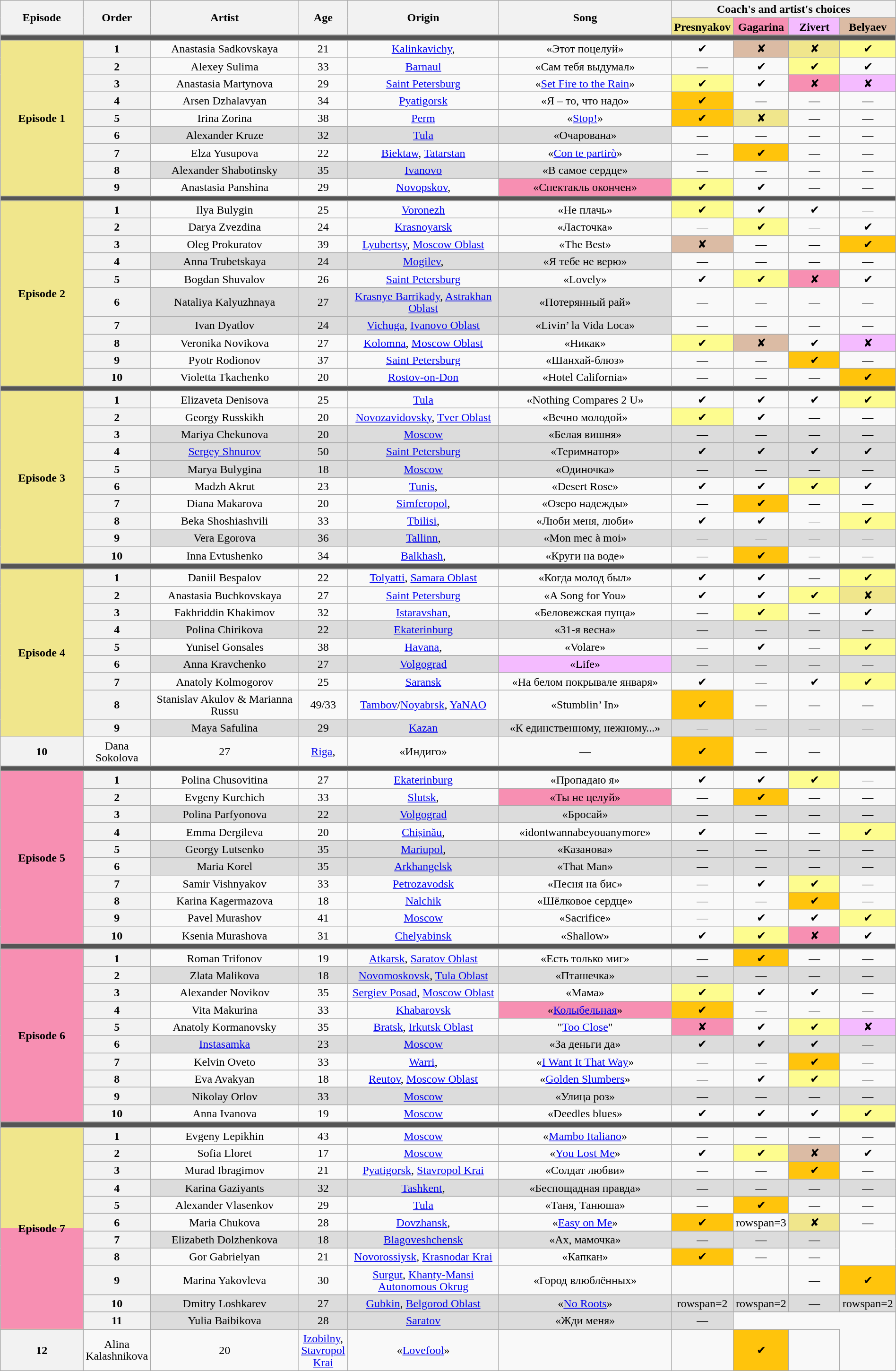<table class="wikitable" style="text-align:center; line-height:17px; width:100%;">
<tr>
<th rowspan="2" scope="col" style="width:10%;">Episode</th>
<th rowspan="2" scope="col" style="width:04%;">Order</th>
<th rowspan="2" scope="col" style="width:18%;">Artist</th>
<th rowspan="2" scope="col" style="width:04%;">Age</th>
<th rowspan="2" scope="col" style="width:18%;">Origin</th>
<th rowspan="2" scope="col" style="width:20%;">Song</th>
<th colspan="4" scope="col" style="width:24%;">Coach's and artist's choices</th>
</tr>
<tr>
<th style="background:khaki; width:6%">Presnyakov</th>
<th style="background:#f78fb2; width:6%">Gagarina</th>
<th style="background:#f4bbff; width:6%">Zivert</th>
<th style="background:#dbbba4; width:6%">Belyaev</th>
</tr>
<tr>
<td colspan="10" style="background:#555"></td>
</tr>
<tr>
<td rowspan="9" style="background:khaki"><strong>Episode 1</strong> <br></td>
<th>1</th>
<td>Anastasia Sadkovskaya</td>
<td>21</td>
<td><a href='#'>Kalinkavichy</a>, </td>
<td>«Этот поцелуй»</td>
<td>✔</td>
<td bgcolor="#dbbba4">✘</td>
<td bgcolor="khaki">✘</td>
<td style="background:#fdfc8f;">✔</td>
</tr>
<tr>
<th>2</th>
<td>Alexey Sulima</td>
<td>33</td>
<td><a href='#'>Barnaul</a></td>
<td>«Сам тебя выдумал»</td>
<td>—</td>
<td>✔</td>
<td style="background:#fdfc8f;">✔</td>
<td>✔</td>
</tr>
<tr>
<th>3</th>
<td>Anastasia Martynova</td>
<td>29</td>
<td><a href='#'>Saint Petersburg</a></td>
<td>«<a href='#'>Set Fire to the Rain</a>»</td>
<td style="background:#fdfc8f;">✔</td>
<td>✔</td>
<td bgcolor="#f78fb2">✘</td>
<td bgcolor="#f4bbff">✘</td>
</tr>
<tr>
<th>4</th>
<td>Arsen Dzhalavyan</td>
<td>34</td>
<td><a href='#'>Pyatigorsk</a></td>
<td>«Я – то, что надо»</td>
<td style="background:#ffc40c;">✔</td>
<td>—</td>
<td>—</td>
<td>—</td>
</tr>
<tr>
<th>5</th>
<td>Irina Zorina</td>
<td>38</td>
<td><a href='#'>Perm</a></td>
<td>«<a href='#'>Stop!</a>»</td>
<td style="background:#ffc40c;">✔</td>
<td bgcolor="khaki">✘</td>
<td>—</td>
<td>—</td>
</tr>
<tr>
<th>6</th>
<td style="background:#dcdcdc;">Alexander Kruze</td>
<td style="background:#dcdcdc;">32</td>
<td style="background:#dcdcdc;"><a href='#'>Tula</a></td>
<td style="background:#dcdcdc;">«Очарована»</td>
<td>—</td>
<td>—</td>
<td>—</td>
<td>—</td>
</tr>
<tr>
<th>7</th>
<td>Elza Yusupova</td>
<td>22</td>
<td><a href='#'>Biektaw</a>, <a href='#'>Tatarstan</a></td>
<td>«<a href='#'>Con te partirò</a>»</td>
<td>—</td>
<td style="background:#ffc40c;">✔</td>
<td>—</td>
<td>—</td>
</tr>
<tr>
<th>8</th>
<td style="background:#dcdcdc;">Alexander Shabotinsky</td>
<td style="background:#dcdcdc;">35</td>
<td style="background:#dcdcdc;"><a href='#'>Ivanovo</a></td>
<td style="background:#dcdcdc;">«В самое сердце»</td>
<td>—</td>
<td>—</td>
<td>—</td>
<td>—</td>
</tr>
<tr>
<th>9</th>
<td>Anastasia Panshina</td>
<td>29</td>
<td><a href='#'>Novopskov</a>, </td>
<td bgcolor="#f78fb2">«Спектакль окончен»</td>
<td style="background:#fdfc8f;">✔</td>
<td>✔</td>
<td>—</td>
<td>—</td>
</tr>
<tr>
<td colspan="10" style="background:#555"></td>
</tr>
<tr>
<td rowspan=10 style="background:khaki"><strong>Episode 2</strong> <br></td>
<th>1</th>
<td>Ilya Bulygin</td>
<td>25</td>
<td><a href='#'>Voronezh</a></td>
<td>«Не плачь»</td>
<td style="background:#fdfc8f;">✔</td>
<td>✔</td>
<td>✔</td>
<td>—</td>
</tr>
<tr>
<th>2</th>
<td>Darya Zvezdina</td>
<td>24</td>
<td><a href='#'>Krasnoyarsk</a></td>
<td>«Ласточка»</td>
<td>—</td>
<td style="background:#fdfc8f;">✔</td>
<td>—</td>
<td>✔</td>
</tr>
<tr>
<th>3</th>
<td>Oleg Prokuratov</td>
<td>39</td>
<td><a href='#'>Lyubertsy</a>, <a href='#'>Moscow Oblast</a></td>
<td>«The Best»</td>
<td bgcolor="#dbbba4">✘</td>
<td>—</td>
<td>—</td>
<td style="background:#ffc40c;">✔</td>
</tr>
<tr>
<th>4</th>
<td style="background:#dcdcdc;">Anna Trubetskaya</td>
<td style="background:#dcdcdc;">24</td>
<td style="background:#dcdcdc;"><a href='#'>Mogilev</a>, </td>
<td style="background:#dcdcdc;">«Я тебе не верю»</td>
<td>—</td>
<td>—</td>
<td>—</td>
<td>—</td>
</tr>
<tr>
<th>5</th>
<td>Bogdan Shuvalov</td>
<td>26</td>
<td><a href='#'>Saint Petersburg</a></td>
<td>«Lovely»</td>
<td>✔</td>
<td style="background:#fdfc8f;">✔</td>
<td bgcolor="#f78fb2">✘</td>
<td>✔</td>
</tr>
<tr>
<th>6</th>
<td style="background:#dcdcdc;">Nataliya Kalyuzhnaya</td>
<td style="background:#dcdcdc;">27</td>
<td style="background:#dcdcdc;"><a href='#'>Krasnye Barrikady</a>, <a href='#'>Astrakhan Oblast</a></td>
<td style="background:#dcdcdc;">«Потерянный рай»</td>
<td>—</td>
<td>—</td>
<td>—</td>
<td>—</td>
</tr>
<tr>
<th>7</th>
<td style="background:#dcdcdc;">Ivan Dyatlov</td>
<td style="background:#dcdcdc;">24</td>
<td style="background:#dcdcdc;"><a href='#'>Vichuga</a>, <a href='#'>Ivanovo Oblast</a></td>
<td style="background:#dcdcdc;">«Livin’ la Vida Loca»</td>
<td>—</td>
<td>—</td>
<td>—</td>
<td>—</td>
</tr>
<tr>
<th>8</th>
<td>Veronika Novikova</td>
<td>27</td>
<td><a href='#'>Kolomna</a>, <a href='#'>Moscow Oblast</a></td>
<td>«Никак»</td>
<td style="background:#fdfc8f;">✔</td>
<td bgcolor="#dbbba4">✘</td>
<td>✔</td>
<td bgcolor="#f4bbff">✘</td>
</tr>
<tr>
<th>9</th>
<td>Pyotr Rodionov</td>
<td>37</td>
<td><a href='#'>Saint Petersburg</a></td>
<td>«Шанхай-блюз»</td>
<td>—</td>
<td>—</td>
<td style="background:#ffc40c;">✔</td>
<td>—</td>
</tr>
<tr>
<th>10</th>
<td>Violetta Tkachenko</td>
<td>20</td>
<td><a href='#'>Rostov-on-Don</a></td>
<td>«Hotel California»</td>
<td>—</td>
<td>—</td>
<td>—</td>
<td style="background:#ffc40c;">✔</td>
</tr>
<tr>
<td colspan="10" style="background:#555"></td>
</tr>
<tr>
<td rowspan=10 style="background:khaki"><strong>Episode 3</strong> <br></td>
<th>1</th>
<td>Elizaveta Denisova</td>
<td>25</td>
<td><a href='#'>Tula</a></td>
<td>«Nothing Compares 2 U»</td>
<td>✔</td>
<td>✔</td>
<td>✔</td>
<td style="background:#fdfc8f;">✔</td>
</tr>
<tr>
<th>2</th>
<td>Georgy Russkikh</td>
<td>20</td>
<td><a href='#'>Novozavidovsky</a>, <a href='#'>Tver Oblast</a></td>
<td>«Вечно молодой»</td>
<td style="background:#fdfc8f;">✔</td>
<td>✔</td>
<td>―</td>
<td>―</td>
</tr>
<tr style="background:#dcdcdc;" |>
<th>3</th>
<td>Mariya Chekunova</td>
<td>20</td>
<td><a href='#'>Moscow</a></td>
<td>«Белая вишня»</td>
<td>—</td>
<td>—</td>
<td>—</td>
<td>—</td>
</tr>
<tr style="background:#dcdcdc;" |>
<th>4</th>
<td><a href='#'>Sergey Shnurov</a></td>
<td>50</td>
<td><a href='#'>Saint Petersburg</a></td>
<td>«Теримнатор»</td>
<td>✔</td>
<td>✔</td>
<td>✔</td>
<td>✔</td>
</tr>
<tr style="background:#dcdcdc;" |>
<th>5</th>
<td>Marya Bulygina</td>
<td>18</td>
<td><a href='#'>Moscow</a></td>
<td>«Одиночка»</td>
<td>—</td>
<td>—</td>
<td>—</td>
<td>—</td>
</tr>
<tr>
<th>6</th>
<td>Madzh Akrut</td>
<td>23</td>
<td><a href='#'>Tunis</a>, </td>
<td>«Desert Rose»</td>
<td>✔</td>
<td>✔</td>
<td style="background:#fdfc8f;">✔</td>
<td>✔</td>
</tr>
<tr>
<th>7</th>
<td>Diana Makarova</td>
<td>20</td>
<td><a href='#'>Simferopol</a>, </td>
<td>«Озеро надежды»</td>
<td>—</td>
<td style="background:#ffc40c;">✔</td>
<td>—</td>
<td>—</td>
</tr>
<tr>
<th>8</th>
<td>Beka Shoshiashvili</td>
<td>33</td>
<td><a href='#'>Tbilisi</a>, </td>
<td>«Люби меня, люби»</td>
<td>✔</td>
<td>✔</td>
<td>—</td>
<td style="background:#fdfc8f;">✔</td>
</tr>
<tr style="background:#dcdcdc;" |>
<th>9</th>
<td>Vera Egorova</td>
<td>36</td>
<td><a href='#'>Tallinn</a>, </td>
<td>«Mon mec à moi»</td>
<td>—</td>
<td>—</td>
<td>—</td>
<td>—</td>
</tr>
<tr>
<th>10</th>
<td>Inna Evtushenko</td>
<td>34</td>
<td><a href='#'>Balkhash</a>, </td>
<td>«Круги на воде»</td>
<td>—</td>
<td style="background:#ffc40c;">✔</td>
<td>—</td>
<td>—</td>
</tr>
<tr>
<td colspan="10" style="background:#555"></td>
</tr>
<tr>
<td rowspan=10 style="background:khaki"><strong>Episode 4</strong> <br></td>
<th>1</th>
<td>Daniil Bespalov</td>
<td>22</td>
<td><a href='#'>Tolyatti</a>, <a href='#'>Samara Oblast</a></td>
<td>«Когда молод был»</td>
<td>✔</td>
<td>✔</td>
<td>—</td>
<td style="background:#fdfc8f;">✔</td>
</tr>
<tr>
<th>2</th>
<td>Anastasia Buchkovskaya</td>
<td>27</td>
<td><a href='#'>Saint Petersburg</a></td>
<td>«A Song for You»</td>
<td>✔</td>
<td>✔</td>
<td style="background:#fdfc8f;">✔</td>
<td bgcolor="khaki">✘</td>
</tr>
<tr>
<th>3</th>
<td>Fakhriddin Khakimov</td>
<td>32</td>
<td><a href='#'>Istaravshan</a>, </td>
<td>«Беловежская пуща»</td>
<td>—</td>
<td style="background:#fdfc8f;">✔</td>
<td>—</td>
<td>✔</td>
</tr>
<tr style="background:#dcdcdc;" |>
<th>4</th>
<td>Polina Chirikova</td>
<td>22</td>
<td><a href='#'>Ekaterinburg</a></td>
<td>«31-я весна»</td>
<td>—</td>
<td>—</td>
<td>—</td>
<td>—</td>
</tr>
<tr>
<th>5</th>
<td>Yunisel Gonsales</td>
<td>38</td>
<td><a href='#'>Havana</a>, </td>
<td>«Volare»</td>
<td>—</td>
<td>✔</td>
<td>—</td>
<td style="background:#fdfc8f;">✔</td>
</tr>
<tr>
</tr>
<tr style="background:#dcdcdc;" |>
<th>6</th>
<td>Anna Kravchenko</td>
<td>27</td>
<td><a href='#'>Volgograd</a></td>
<td style=background:#f4bbff>«Life»</td>
<td>—</td>
<td>—</td>
<td>—</td>
<td>—</td>
</tr>
<tr>
<th>7</th>
<td>Anatoly Kolmogorov</td>
<td>25</td>
<td><a href='#'>Saransk</a></td>
<td>«На белом покрывале января»</td>
<td>✔</td>
<td>—</td>
<td>✔</td>
<td style="background:#fdfc8f;">✔</td>
</tr>
<tr>
<th>8</th>
<td>Stanislav Akulov & Marianna Russu</td>
<td>49/33</td>
<td><a href='#'>Tambov</a>/<a href='#'>Noyabrsk</a>, <a href='#'>YaNAO</a></td>
<td>«Stumblin’ In»</td>
<td style="background:#ffc40c;">✔</td>
<td>—</td>
<td>—</td>
<td>—</td>
</tr>
<tr style="background:#dcdcdc;" |>
<th>9</th>
<td>Maya Safulina</td>
<td>29</td>
<td><a href='#'>Kazan</a></td>
<td>«К единственному, нежному...»</td>
<td>—</td>
<td>—</td>
<td>—</td>
<td>—</td>
</tr>
<tr>
<th>10</th>
<td>Dana Sokolova</td>
<td>27</td>
<td><a href='#'>Riga</a>, </td>
<td>«Индиго»</td>
<td>—</td>
<td style="background:#ffc40c;">✔</td>
<td>—</td>
<td>—</td>
</tr>
<tr>
<td colspan="10" style="background:#555"></td>
</tr>
<tr>
<td rowspan=10 style="background:#f78fb2;"><strong>Episode 5</strong> <br></td>
<th>1</th>
<td>Polina Chusovitina</td>
<td>27</td>
<td><a href='#'>Ekaterinburg</a></td>
<td>«Пропадаю я»</td>
<td>✔</td>
<td>✔</td>
<td style="background:#fdfc8f;">✔</td>
<td>—</td>
</tr>
<tr>
<th>2</th>
<td>Evgeny Kurchich</td>
<td>33</td>
<td><a href='#'>Slutsk</a>, </td>
<td style="background:#f78fb2;">«Ты не целуй»</td>
<td>—</td>
<td style="background:#ffc40c;">✔</td>
<td>—</td>
<td>—</td>
</tr>
<tr style="background:#dcdcdc;" |>
<th>3</th>
<td>Polina Parfyonova</td>
<td>22</td>
<td><a href='#'>Volgograd</a></td>
<td>«Бросай»</td>
<td>—</td>
<td>—</td>
<td>—</td>
<td>—</td>
</tr>
<tr>
<th>4</th>
<td>Emma Dergileva</td>
<td>20</td>
<td><a href='#'>Chișinău</a>, </td>
<td>«idontwannabeyouanymore»</td>
<td>✔</td>
<td>—</td>
<td>—</td>
<td style="background:#fdfc8f;">✔</td>
</tr>
<tr style="background:#dcdcdc;" |>
<th>5</th>
<td>Georgy Lutsenko</td>
<td>35</td>
<td><a href='#'>Mariupol</a>, </td>
<td>«Казанова»</td>
<td>—</td>
<td>—</td>
<td>—</td>
<td>—</td>
</tr>
<tr style="background:#dcdcdc;" |>
<th>6</th>
<td>Maria Korel</td>
<td>35</td>
<td><a href='#'>Arkhangelsk</a></td>
<td>«That Man»</td>
<td>—</td>
<td>—</td>
<td>—</td>
<td>—</td>
</tr>
<tr>
<th>7</th>
<td>Samir Vishnyakov</td>
<td>33</td>
<td><a href='#'>Petrozavodsk</a></td>
<td>«Песня на бис»</td>
<td>—</td>
<td>✔</td>
<td style="background:#fdfc8f;">✔</td>
<td>—</td>
</tr>
<tr>
<th>8</th>
<td>Karina Kagermazova</td>
<td>18</td>
<td><a href='#'>Nalchik</a></td>
<td>«Шёлковое сердце»</td>
<td>—</td>
<td>—</td>
<td style="background:#ffc40c;">✔</td>
<td>—</td>
</tr>
<tr>
<th>9</th>
<td>Pavel Murashov</td>
<td>41</td>
<td><a href='#'>Moscow</a></td>
<td>«Sacrifice»</td>
<td>—</td>
<td>✔</td>
<td>✔</td>
<td style="background:#fdfc8f;">✔</td>
</tr>
<tr>
<th>10</th>
<td>Ksenia Murashova</td>
<td>31</td>
<td><a href='#'>Chelyabinsk</a></td>
<td>«Shallow»</td>
<td>✔</td>
<td style="background:#fdfc8f;">✔</td>
<td bgcolor="#f78fb2">✘</td>
<td>✔</td>
</tr>
<tr>
<td colspan="10" style="background:#555"></td>
</tr>
<tr>
<td rowspan=10 style="background:#f78fb2;"><strong>Episode 6</strong> <br></td>
<th>1</th>
<td>Roman Trifonov</td>
<td>19</td>
<td><a href='#'>Atkarsk</a>, <a href='#'>Saratov Oblast</a></td>
<td>«Есть только миг»</td>
<td>—</td>
<td style="background:#ffc40c;">✔</td>
<td>—</td>
<td>—</td>
</tr>
<tr style="background:#dcdcdc;" |>
<th>2</th>
<td>Zlata Malikova</td>
<td>18</td>
<td><a href='#'>Novomoskovsk</a>, <a href='#'>Tula Oblast</a></td>
<td>«Пташечка»</td>
<td>—</td>
<td>—</td>
<td>—</td>
<td>—</td>
</tr>
<tr>
<th>3</th>
<td>Alexander Novikov</td>
<td>35</td>
<td><a href='#'>Sergiev Posad</a>, <a href='#'>Moscow Oblast</a></td>
<td>«Мама»</td>
<td style="background:#fdfc8f;">✔</td>
<td>✔</td>
<td>✔</td>
<td>—</td>
</tr>
<tr>
<th>4</th>
<td>Vita Makurina</td>
<td>33</td>
<td><a href='#'>Khabarovsk</a></td>
<td bgcolor="#f78fb2">«<a href='#'>Колыбельная</a>»</td>
<td style="background:#ffc40c;">✔</td>
<td>—</td>
<td>—</td>
<td>—</td>
</tr>
<tr>
<th>5</th>
<td>Anatoly Kormanovsky</td>
<td>35</td>
<td><a href='#'>Bratsk</a>, <a href='#'>Irkutsk Oblast</a></td>
<td>"<a href='#'>Too Close</a>"</td>
<td bgcolor="#f78fb2">✘</td>
<td>✔</td>
<td style="background:#fdfc8f;">✔</td>
<td bgcolor="#f4bbff">✘</td>
</tr>
<tr style="background:#dcdcdc;" |>
<th>6</th>
<td><a href='#'>Instasamka</a></td>
<td>23</td>
<td><a href='#'>Moscow</a></td>
<td>«За деньги да»</td>
<td>✔</td>
<td>✔</td>
<td>✔</td>
<td>—</td>
</tr>
<tr>
<th>7</th>
<td>Kelvin Oveto</td>
<td>33</td>
<td><a href='#'>Warri</a>, </td>
<td>«<a href='#'>I Want It That Way</a>»</td>
<td>—</td>
<td>—</td>
<td style="background:#ffc40c;">✔</td>
<td>—</td>
</tr>
<tr>
<th>8</th>
<td>Eva Avakyan</td>
<td>18</td>
<td><a href='#'>Reutov</a>, <a href='#'>Moscow Oblast</a></td>
<td>«<a href='#'>Golden Slumbers</a>»</td>
<td>—</td>
<td>✔</td>
<td style="background:#fdfc8f;">✔</td>
<td>—</td>
</tr>
<tr style="background:#dcdcdc;" |>
<th>9</th>
<td>Nikolay Orlov</td>
<td>33</td>
<td><a href='#'>Moscow</a></td>
<td>«Улица роз»</td>
<td>—</td>
<td>—</td>
<td>—</td>
<td>—</td>
</tr>
<tr>
<th>10</th>
<td>Anna Ivanova</td>
<td>19</td>
<td><a href='#'>Moscow</a></td>
<td>«Deedles blues»</td>
<td>✔</td>
<td>✔</td>
<td>✔</td>
<td style="background:#fdfc8f;">✔</td>
</tr>
<tr>
<td colspan="12" style="background:#555"></td>
</tr>
<tr>
<td style="background-color:#b2ec5d;background:linear-gradient(to bottom,khaki 50%,#f78fb2 50%)" rowspan="12"><strong>Episode 7</strong> <br></td>
<th>1</th>
<td>Evgeny Lepikhin</td>
<td>43</td>
<td><a href='#'>Moscow</a></td>
<td>«<a href='#'>Mambo Italiano</a>»</td>
<td>—</td>
<td>—</td>
<td>—</td>
<td>—</td>
</tr>
<tr>
<th>2</th>
<td>Sofia Lloret</td>
<td>17</td>
<td><a href='#'>Moscow</a></td>
<td>«<a href='#'>You Lost Me</a>»</td>
<td>✔</td>
<td style="background:#fdfc8f;">✔</td>
<td bgcolor="#dbbba4">✘</td>
<td>✔</td>
</tr>
<tr>
<th>3</th>
<td>Murad Ibragimov</td>
<td>21</td>
<td><a href='#'>Pyatigorsk</a>, <a href='#'>Stavropol Krai</a></td>
<td>«Солдат любви»</td>
<td>—</td>
<td>—</td>
<td style="background:#ffc40c;">✔</td>
<td>—</td>
</tr>
<tr style="background:#dcdcdc;" |>
<th>4</th>
<td style="background:#dcdcdc;">Karina Gaziyants</td>
<td style="background:#dcdcdc;">32</td>
<td style="background:#dcdcdc;"><a href='#'>Tashkent</a>, <br> </td>
<td style="background:#dcdcdc;">«Беспощадная правда»</td>
<td>—</td>
<td>—</td>
<td>—</td>
<td>—</td>
</tr>
<tr>
<th>5</th>
<td>Alexander Vlasenkov</td>
<td>29</td>
<td><a href='#'>Tula</a></td>
<td>«Таня, Танюша»</td>
<td>—</td>
<td style="background:#ffc40c;">✔</td>
<td>—</td>
<td>—</td>
</tr>
<tr>
<th>6</th>
<td>Maria Chukova</td>
<td>28</td>
<td><a href='#'>Dovzhansk</a>, </td>
<td>«<a href='#'>Easy on Me</a>»</td>
<td style="background:#ffc40c;">✔</td>
<td>rowspan=3 </td>
<td bgcolor="khaki">✘</td>
<td>—</td>
</tr>
<tr>
</tr>
<tr style="background:#dcdcdc;" |>
<th>7</th>
<td>Elizabeth Dolzhenkova</td>
<td>18</td>
<td><a href='#'>Blagoveshchensk</a></td>
<td>«Ах, мамочка»</td>
<td>—</td>
<td>—</td>
<td>—</td>
</tr>
<tr>
<th>8</th>
<td>Gor Gabrielyan</td>
<td>21</td>
<td><a href='#'>Novorossiysk</a>, <a href='#'>Krasnodar Krai</a></td>
<td>«Капкан»</td>
<td style="background:#ffc40c;">✔</td>
<td>—</td>
<td>—</td>
</tr>
<tr>
<th>9</th>
<td>Marina Yakovleva</td>
<td>30</td>
<td><a href='#'>Surgut</a>, <a href='#'>Khanty-Mansi Autonomous Okrug</a></td>
<td>«Город влюблённых»</td>
<td><strong></strong></td>
<td><strong></strong></td>
<td>—</td>
<td style="background:#ffc40c;">✔</td>
</tr>
<tr style="background:#dcdcdc;" |>
<th>10</th>
<td>Dmitry Loshkarev</td>
<td>27</td>
<td><a href='#'>Gubkin</a>, <a href='#'>Belgorod Oblast</a></td>
<td>«<a href='#'>No Roots</a>»</td>
<td>rowspan=2 </td>
<td>rowspan=2 </td>
<td>—</td>
<td>rowspan=2 </td>
</tr>
<tr style="background:#dcdcdc;" |>
<th>11</th>
<td>Yulia Baibikova</td>
<td>28</td>
<td><a href='#'>Saratov</a></td>
<td>«Жди меня»</td>
<td>—</td>
</tr>
<tr>
<th>12</th>
<td>Alina Kalashnikova</td>
<td>20</td>
<td><a href='#'>Izobilny</a>, <a href='#'>Stavropol Krai</a></td>
<td>«<a href='#'>Lovefool</a>»</td>
<td><strong></strong></td>
<td><strong></strong></td>
<td style="background:#ffc40c;">✔</td>
<td><strong></strong></td>
</tr>
</table>
